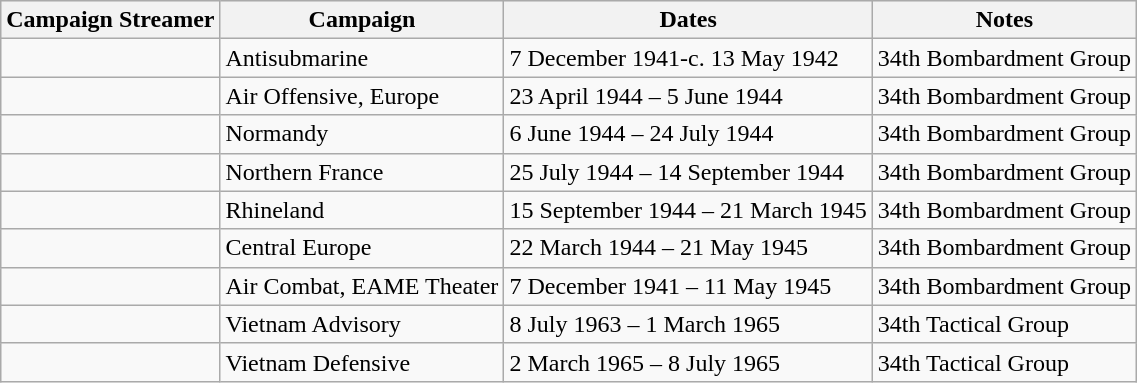<table class="wikitable">
<tr style="background:#efefef;">
<th>Campaign Streamer</th>
<th>Campaign</th>
<th>Dates</th>
<th>Notes</th>
</tr>
<tr>
<td></td>
<td>Antisubmarine</td>
<td>7 December 1941-c. 13 May 1942</td>
<td>34th Bombardment Group</td>
</tr>
<tr>
<td></td>
<td>Air Offensive, Europe</td>
<td>23 April 1944 – 5 June 1944</td>
<td>34th Bombardment Group</td>
</tr>
<tr>
<td></td>
<td>Normandy</td>
<td>6 June 1944 – 24 July 1944</td>
<td>34th Bombardment Group</td>
</tr>
<tr>
<td></td>
<td>Northern France</td>
<td>25 July 1944 – 14 September 1944</td>
<td>34th Bombardment Group</td>
</tr>
<tr>
<td></td>
<td>Rhineland</td>
<td>15 September 1944 – 21 March 1945</td>
<td>34th Bombardment Group</td>
</tr>
<tr>
<td></td>
<td>Central Europe</td>
<td>22 March 1944 – 21 May 1945</td>
<td>34th Bombardment Group</td>
</tr>
<tr>
<td></td>
<td>Air Combat, EAME Theater</td>
<td>7 December 1941 – 11 May 1945</td>
<td>34th Bombardment Group</td>
</tr>
<tr>
<td></td>
<td>Vietnam Advisory</td>
<td>8 July 1963 – 1 March 1965</td>
<td>34th Tactical Group</td>
</tr>
<tr>
<td></td>
<td>Vietnam Defensive</td>
<td>2 March 1965 – 8 July 1965</td>
<td>34th Tactical Group</td>
</tr>
</table>
